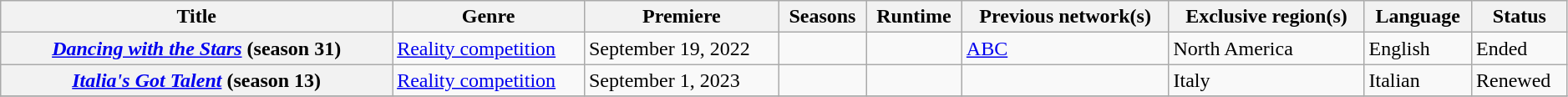<table class="wikitable plainrowheaders sortable" style="width:99%;">
<tr>
<th scope="col" style="width:25%;">Title</th>
<th>Genre</th>
<th>Premiere</th>
<th>Seasons</th>
<th>Runtime</th>
<th>Previous network(s)</th>
<th>Exclusive region(s)</th>
<th>Language</th>
<th>Status</th>
</tr>
<tr>
<th scope="row"><em><a href='#'>Dancing with the Stars</a></em> (season 31)</th>
<td><a href='#'>Reality competition</a></td>
<td>September 19, 2022</td>
<td></td>
<td></td>
<td><a href='#'>ABC</a></td>
<td>North America</td>
<td>English</td>
<td>Ended</td>
</tr>
<tr>
<th scope="row"><em><a href='#'>Italia's Got Talent</a></em> (season 13)</th>
<td><a href='#'>Reality competition</a></td>
<td>September 1, 2023</td>
<td></td>
<td></td>
<td></td>
<td>Italy</td>
<td>Italian</td>
<td>Renewed</td>
</tr>
<tr>
</tr>
</table>
